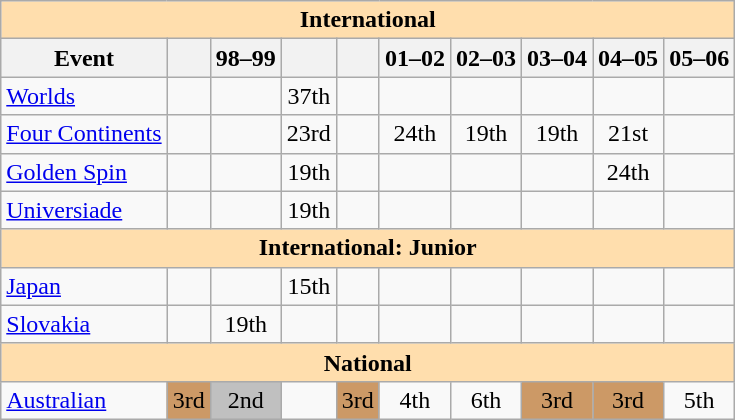<table class="wikitable" style="text-align:center">
<tr>
<th style="background-color: #ffdead; " colspan=10 align=center>International</th>
</tr>
<tr>
<th>Event</th>
<th></th>
<th>98–99</th>
<th></th>
<th></th>
<th>01–02</th>
<th>02–03</th>
<th>03–04</th>
<th>04–05</th>
<th>05–06</th>
</tr>
<tr>
<td align=left><a href='#'>Worlds</a></td>
<td></td>
<td></td>
<td>37th</td>
<td></td>
<td></td>
<td></td>
<td></td>
<td></td>
<td></td>
</tr>
<tr>
<td align=left><a href='#'>Four Continents</a></td>
<td></td>
<td></td>
<td>23rd</td>
<td></td>
<td>24th</td>
<td>19th</td>
<td>19th</td>
<td>21st</td>
<td></td>
</tr>
<tr>
<td align=left><a href='#'>Golden Spin</a></td>
<td></td>
<td></td>
<td>19th</td>
<td></td>
<td></td>
<td></td>
<td></td>
<td>24th</td>
<td></td>
</tr>
<tr>
<td align=left><a href='#'>Universiade</a></td>
<td></td>
<td></td>
<td>19th</td>
<td></td>
<td></td>
<td></td>
<td></td>
<td></td>
<td></td>
</tr>
<tr>
<th style="background-color: #ffdead; " colspan=10 align=center>International: Junior</th>
</tr>
<tr>
<td align=left> <a href='#'>Japan</a></td>
<td></td>
<td></td>
<td>15th</td>
<td></td>
<td></td>
<td></td>
<td></td>
<td></td>
<td></td>
</tr>
<tr>
<td align=left> <a href='#'>Slovakia</a></td>
<td></td>
<td>19th</td>
<td></td>
<td></td>
<td></td>
<td></td>
<td></td>
<td></td>
<td></td>
</tr>
<tr>
<th style="background-color: #ffdead; " colspan=10 align=center>National</th>
</tr>
<tr>
<td align=left><a href='#'>Australian</a></td>
<td bgcolor=cc9966>3rd</td>
<td bgcolor=silver>2nd</td>
<td></td>
<td bgcolor=cc9966>3rd</td>
<td>4th</td>
<td>6th</td>
<td bgcolor=cc9966>3rd</td>
<td bgcolor=cc9966>3rd</td>
<td>5th</td>
</tr>
</table>
